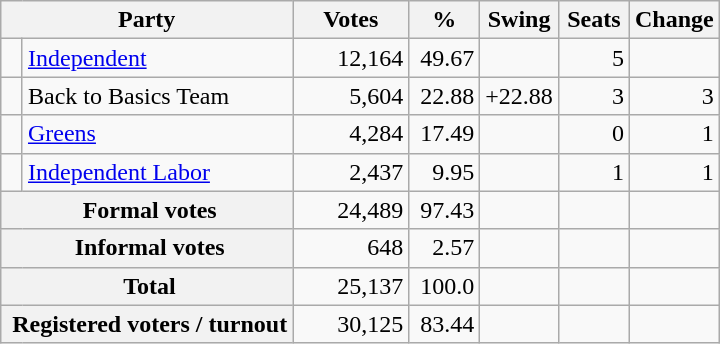<table class="wikitable" style="text-align:right; margin-bottom:0">
<tr>
<th style="width:10px" colspan=3>Party</th>
<th style="width:70px;">Votes</th>
<th style="width:40px;">%</th>
<th style="width:40px;">Swing</th>
<th style="width:40px;">Seats</th>
<th style="width:40px;">Change</th>
</tr>
<tr>
<td> </td>
<td style="text-align:left;" colspan="2"><a href='#'>Independent</a></td>
<td>12,164</td>
<td>49.67</td>
<td></td>
<td>5</td>
<td></td>
</tr>
<tr>
<td> </td>
<td style="text-align:left;" colspan="2">Back to Basics Team</td>
<td>5,604</td>
<td>22.88</td>
<td>+22.88</td>
<td>3</td>
<td> 3</td>
</tr>
<tr>
<td> </td>
<td style="text-align:left;" colspan="2"><a href='#'>Greens</a></td>
<td>4,284</td>
<td>17.49</td>
<td></td>
<td>0</td>
<td> 1</td>
</tr>
<tr>
<td> </td>
<td style="text-align:left;" colspan="2"><a href='#'>Independent Labor</a></td>
<td>2,437</td>
<td>9.95</td>
<td></td>
<td>1</td>
<td> 1</td>
</tr>
<tr>
<th colspan="3" rowspan="1"> Formal votes</th>
<td>24,489</td>
<td>97.43</td>
<td></td>
<td></td>
<td></td>
</tr>
<tr>
<th colspan="3" rowspan="1"> Informal votes</th>
<td>648</td>
<td>2.57</td>
<td></td>
<td></td>
<td></td>
</tr>
<tr>
<th colspan="3" rowspan="1"> Total</th>
<td>25,137</td>
<td>100.0</td>
<td></td>
<td></td>
<td></td>
</tr>
<tr>
<th colspan="3" rowspan="1"> Registered voters / turnout</th>
<td>30,125</td>
<td>83.44</td>
<td></td>
<td></td>
<td></td>
</tr>
</table>
